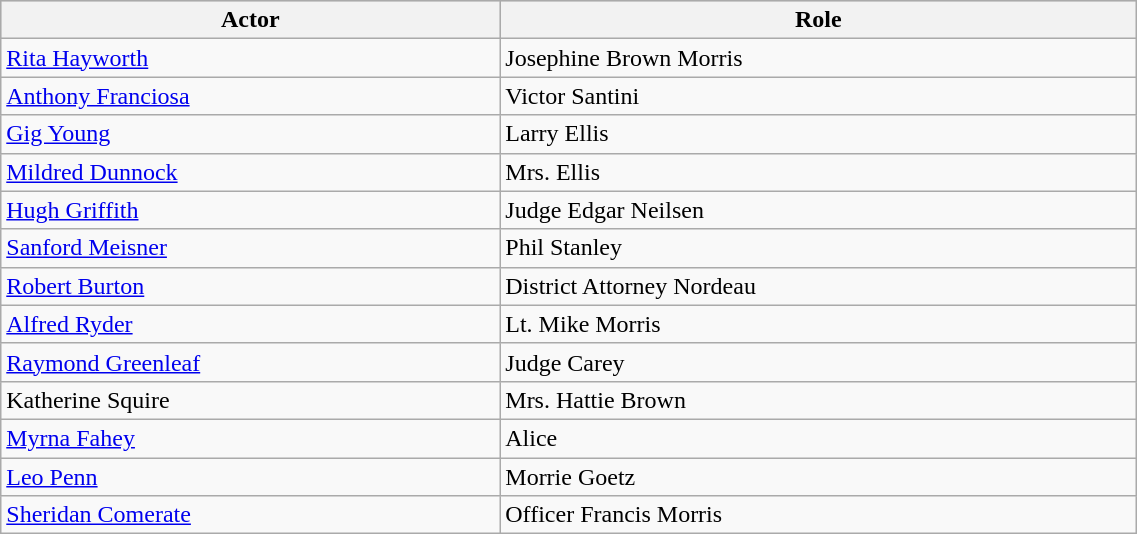<table class="wikitable" width="60%">
<tr bgcolor="#CCCCCC">
<th>Actor</th>
<th>Role</th>
</tr>
<tr>
<td><a href='#'>Rita Hayworth</a></td>
<td>Josephine Brown Morris</td>
</tr>
<tr>
<td><a href='#'>Anthony Franciosa</a></td>
<td>Victor Santini</td>
</tr>
<tr>
<td><a href='#'>Gig Young</a></td>
<td>Larry Ellis</td>
</tr>
<tr>
<td><a href='#'>Mildred Dunnock</a></td>
<td>Mrs. Ellis</td>
</tr>
<tr>
<td><a href='#'>Hugh Griffith</a></td>
<td>Judge Edgar Neilsen</td>
</tr>
<tr>
<td><a href='#'>Sanford Meisner</a></td>
<td>Phil Stanley</td>
</tr>
<tr>
<td><a href='#'>Robert Burton</a></td>
<td>District Attorney Nordeau</td>
</tr>
<tr>
<td><a href='#'>Alfred Ryder</a></td>
<td>Lt. Mike Morris</td>
</tr>
<tr>
<td><a href='#'>Raymond Greenleaf</a></td>
<td>Judge Carey</td>
</tr>
<tr>
<td>Katherine Squire</td>
<td>Mrs. Hattie Brown</td>
</tr>
<tr>
<td><a href='#'>Myrna Fahey</a></td>
<td>Alice</td>
</tr>
<tr>
<td><a href='#'>Leo Penn</a></td>
<td>Morrie Goetz</td>
</tr>
<tr>
<td><a href='#'>Sheridan Comerate</a></td>
<td>Officer Francis Morris</td>
</tr>
</table>
